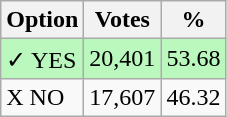<table class="wikitable">
<tr>
<th>Option</th>
<th>Votes</th>
<th>%</th>
</tr>
<tr>
<td style=background:#bbf8be>✓ YES</td>
<td style=background:#bbf8be>20,401</td>
<td style=background:#bbf8be>53.68</td>
</tr>
<tr>
<td>X NO</td>
<td>17,607</td>
<td>46.32</td>
</tr>
</table>
